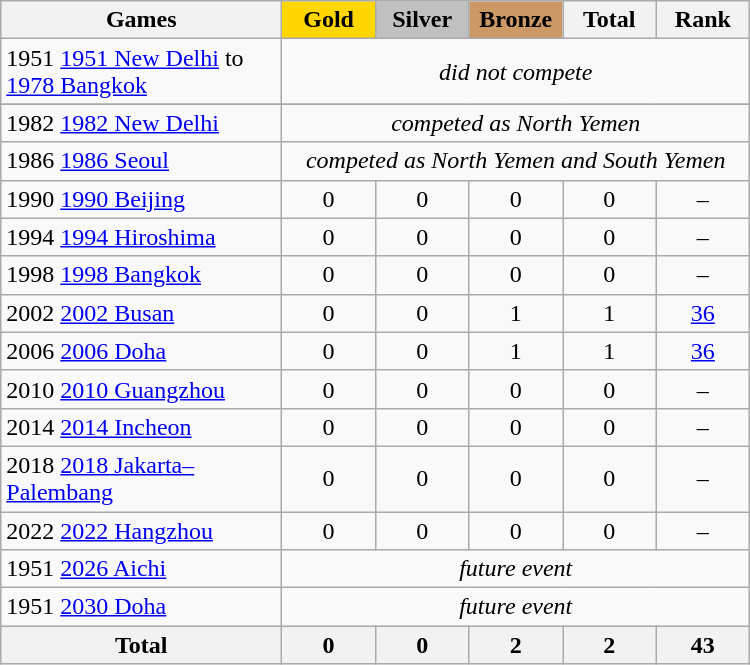<table class="wikitable sortable" style="text-align:center;">
<tr>
<th width=180>Games</th>
<th scope="col" style="background:gold; width:55px;">Gold</th>
<th scope="col" style="background:silver; width:55px;">Silver</th>
<th scope="col" style="background:#cc9966; width:55px;">Bronze</th>
<th width=55>Total</th>
<th width=55>Rank</th>
</tr>
<tr>
<td align=left><span>1951</span> <a href='#'>1951 New Delhi</a> to  <a href='#'>1978 Bangkok</a></td>
<td colspan=5><em>did not compete</em></td>
</tr>
<tr class="sortbottom">
</tr>
<tr>
<td align=left><span>1982</span> <a href='#'>1982 New Delhi</a></td>
<td colspan=5><em>competed as  North Yemen</em></td>
</tr>
<tr>
<td align=left><span>1986</span> <a href='#'>1986 Seoul</a></td>
<td colspan=5><em>competed as  North Yemen and  South Yemen</em></td>
</tr>
<tr>
<td align=left><span>1990</span> <a href='#'>1990 Beijing</a></td>
<td>0</td>
<td>0</td>
<td>0</td>
<td>0</td>
<td>–</td>
</tr>
<tr>
<td align=left><span>1994</span> <a href='#'>1994 Hiroshima</a></td>
<td>0</td>
<td>0</td>
<td>0</td>
<td>0</td>
<td>–</td>
</tr>
<tr>
<td align=left><span>1998</span> <a href='#'>1998 Bangkok</a></td>
<td>0</td>
<td>0</td>
<td>0</td>
<td>0</td>
<td>–</td>
</tr>
<tr>
<td align=left><span>2002</span> <a href='#'>2002 Busan</a></td>
<td>0</td>
<td>0</td>
<td>1</td>
<td>1</td>
<td><a href='#'>36</a></td>
</tr>
<tr>
<td align=left><span>2006</span> <a href='#'>2006 Doha</a></td>
<td>0</td>
<td>0</td>
<td>1</td>
<td>1</td>
<td><a href='#'>36</a></td>
</tr>
<tr>
<td align=left><span>2010</span> <a href='#'>2010 Guangzhou</a></td>
<td>0</td>
<td>0</td>
<td>0</td>
<td>0</td>
<td>–</td>
</tr>
<tr>
<td align=left><span>2014</span> <a href='#'>2014 Incheon</a></td>
<td>0</td>
<td>0</td>
<td>0</td>
<td>0</td>
<td>–</td>
</tr>
<tr>
<td align=left><span>2018</span> <a href='#'>2018 Jakarta–Palembang</a></td>
<td>0</td>
<td>0</td>
<td>0</td>
<td>0</td>
<td>–</td>
</tr>
<tr>
<td align=left><span>2022</span> <a href='#'>2022 Hangzhou</a></td>
<td>0</td>
<td>0</td>
<td>0</td>
<td>0</td>
<td>–</td>
</tr>
<tr>
<td align=left><span>1951</span> <a href='#'>2026 Aichi</a></td>
<td colspan=5><em>future event</em></td>
</tr>
<tr>
<td align=left><span>1951</span> <a href='#'>2030 Doha</a></td>
<td colspan=5><em>future event</em></td>
</tr>
<tr class="sortbottom">
<th>Total</th>
<th>0</th>
<th>0</th>
<th>2</th>
<th>2</th>
<th>43</th>
</tr>
</table>
